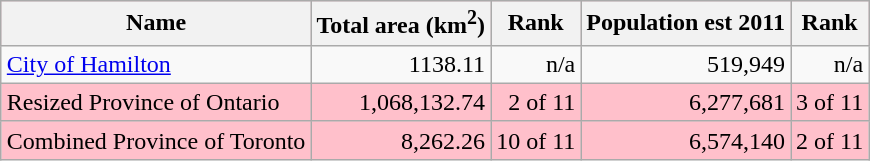<table class="wikitable" style="margin:1em auto;">
<tr bgcolor="pink">
<th>Name</th>
<th>Total area (km<sup>2</sup>)</th>
<th>Rank</th>
<th>Population est 2011</th>
<th>Rank</th>
</tr>
<tr>
<td align="left"><a href='#'>City of Hamilton</a></td>
<td align="right">1138.11</td>
<td align="right">n/a</td>
<td align="right">519,949</td>
<td align="right">n/a</td>
</tr>
<tr>
<td bgcolor="pink" align="left">Resized Province of Ontario</td>
<td bgcolor="pink" align="right">1,068,132.74</td>
<td bgcolor="pink" align="right">2 of 11</td>
<td bgcolor="pink" align="right">6,277,681</td>
<td bgcolor="pink" align="right">3 of 11</td>
</tr>
<tr>
<td bgcolor="pink" align="left">Combined Province of Toronto</td>
<td bgcolor="pink" align="right">8,262.26</td>
<td bgcolor="pink" align="right">10 of 11</td>
<td bgcolor="pink" align="right">6,574,140</td>
<td bgcolor="pink" align="right">2 of 11</td>
</tr>
</table>
